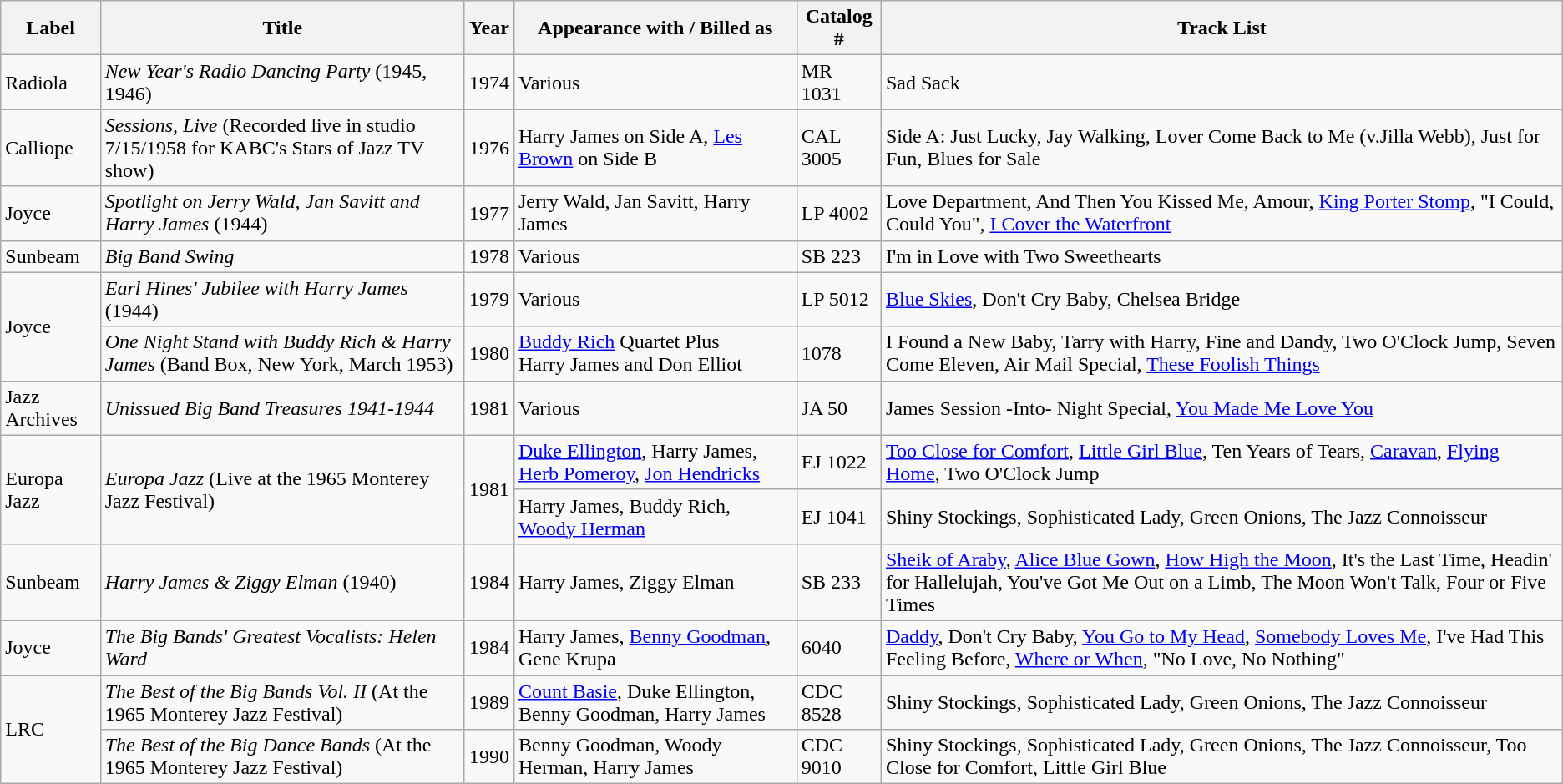<table class="wikitable sortable">
<tr>
<th>Label</th>
<th>Title</th>
<th>Year</th>
<th>Appearance with / Billed as</th>
<th>Catalog #</th>
<th>Track List</th>
</tr>
<tr>
<td>Radiola</td>
<td><em>New Year's Radio Dancing Party</em> (1945, 1946)</td>
<td>1974</td>
<td>Various</td>
<td>MR 1031</td>
<td>Sad Sack</td>
</tr>
<tr>
<td>Calliope</td>
<td><em>Sessions, Live</em> (Recorded live in studio 7/15/1958 for KABC's Stars of Jazz TV show)</td>
<td>1976</td>
<td>Harry James on Side A, <a href='#'>Les Brown</a> on Side B</td>
<td>CAL 3005</td>
<td>Side A: Just Lucky, Jay Walking, Lover Come Back to Me (v.Jilla Webb), Just for Fun, Blues for Sale</td>
</tr>
<tr>
<td>Joyce</td>
<td><em>Spotlight on Jerry Wald, Jan Savitt and Harry James</em> (1944)</td>
<td>1977</td>
<td>Jerry Wald, Jan Savitt, Harry James</td>
<td>LP 4002</td>
<td>Love Department, And Then You Kissed Me, Amour, <a href='#'>King Porter Stomp</a>, "I Could, Could You", <a href='#'>I Cover the Waterfront</a></td>
</tr>
<tr>
<td>Sunbeam</td>
<td><em>Big Band Swing</em></td>
<td>1978</td>
<td>Various</td>
<td>SB 223</td>
<td>I'm in Love with Two Sweethearts</td>
</tr>
<tr>
<td rowspan="2">Joyce</td>
<td><em>Earl Hines' Jubilee with Harry James</em> (1944)</td>
<td>1979</td>
<td>Various</td>
<td>LP 5012</td>
<td><a href='#'>Blue Skies</a>, Don't Cry Baby, Chelsea Bridge</td>
</tr>
<tr>
<td><em>One Night Stand with Buddy Rich & Harry James</em> (Band Box, New York, March 1953)</td>
<td>1980</td>
<td><a href='#'>Buddy Rich</a> Quartet Plus<br>Harry James and Don Elliot</td>
<td>1078</td>
<td>I Found a New Baby, Tarry with Harry, Fine and Dandy, Two O'Clock Jump, Seven Come Eleven, Air Mail Special, <a href='#'>These Foolish Things</a></td>
</tr>
<tr>
<td>Jazz Archives</td>
<td><em>Unissued Big Band Treasures 1941-1944</em></td>
<td>1981</td>
<td>Various</td>
<td>JA 50</td>
<td>James Session -Into- Night Special, <a href='#'>You Made Me Love You</a></td>
</tr>
<tr>
<td rowspan=2>Europa Jazz</td>
<td rowspan=2><em>Europa Jazz</em> (Live at the 1965 Monterey Jazz Festival)</td>
<td rowspan=2>1981</td>
<td><a href='#'>Duke Ellington</a>, Harry James, <a href='#'>Herb Pomeroy</a>, <a href='#'>Jon Hendricks</a></td>
<td>EJ 1022</td>
<td><a href='#'>Too Close for Comfort</a>, <a href='#'>Little Girl Blue</a>, Ten Years of Tears, <a href='#'>Caravan</a>, <a href='#'>Flying Home</a>, Two O'Clock Jump</td>
</tr>
<tr>
<td>Harry James, Buddy Rich, <a href='#'>Woody Herman</a></td>
<td>EJ 1041</td>
<td>Shiny Stockings, Sophisticated Lady, Green Onions, The Jazz Connoisseur</td>
</tr>
<tr>
<td>Sunbeam</td>
<td><em>Harry James & Ziggy Elman</em> (1940)</td>
<td>1984</td>
<td>Harry James, Ziggy Elman</td>
<td>SB 233</td>
<td><a href='#'>Sheik of Araby</a>, <a href='#'>Alice Blue Gown</a>, <a href='#'>How High the Moon</a>, It's the Last Time, Headin' for Hallelujah, You've Got Me Out on a Limb, The Moon Won't Talk, Four or Five Times</td>
</tr>
<tr>
<td>Joyce</td>
<td><em>The Big Bands' Greatest Vocalists: Helen Ward</em></td>
<td>1984</td>
<td>Harry James, <a href='#'>Benny Goodman</a>, Gene Krupa</td>
<td>6040</td>
<td><a href='#'>Daddy</a>, Don't Cry Baby, <a href='#'>You Go to My Head</a>, <a href='#'>Somebody Loves Me</a>, I've Had This Feeling Before, <a href='#'>Where or When</a>, "No Love, No Nothing"</td>
</tr>
<tr>
<td rowspan=2>LRC</td>
<td><em>The Best of the Big Bands Vol. II</em> (At the 1965 Monterey Jazz Festival)</td>
<td>1989</td>
<td><a href='#'>Count Basie</a>, Duke Ellington, Benny Goodman, Harry James</td>
<td>CDC 8528</td>
<td>Shiny Stockings, Sophisticated Lady, Green Onions, The Jazz Connoisseur</td>
</tr>
<tr>
<td><em>The Best of the Big Dance Bands</em> (At the 1965 Monterey Jazz Festival)</td>
<td>1990</td>
<td>Benny Goodman, Woody Herman, Harry James</td>
<td>CDC 9010</td>
<td>Shiny Stockings, Sophisticated Lady, Green Onions, The Jazz Connoisseur, Too Close for Comfort, Little Girl Blue</td>
</tr>
</table>
